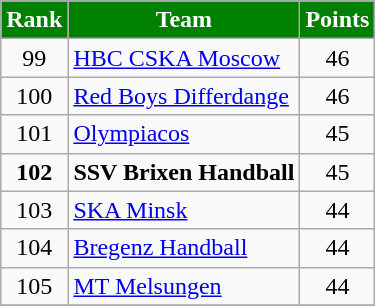<table class="wikitable" style="text-align: center">
<tr>
<th style="color:#FFFFFF; background:green">Rank</th>
<th style="color:#FFFFFF; background:green">Team</th>
<th style="color:#FFFFFF; background:green">Points</th>
</tr>
<tr>
<td>99</td>
<td align=left> <a href='#'>HBC CSKA Moscow</a></td>
<td>46</td>
</tr>
<tr>
<td>100</td>
<td align=left> <a href='#'>Red Boys Differdange</a></td>
<td>46</td>
</tr>
<tr>
<td>101</td>
<td align=left> <a href='#'>Olympiacos</a></td>
<td>45</td>
</tr>
<tr>
<td><strong>102</strong></td>
<td align=left> <strong>SSV Brixen Handball</strong></td>
<td>45</td>
</tr>
<tr>
<td>103</td>
<td align=left> <a href='#'>SKA Minsk</a></td>
<td>44</td>
</tr>
<tr>
<td>104</td>
<td align=left> <a href='#'>Bregenz Handball</a></td>
<td>44</td>
</tr>
<tr>
<td>105</td>
<td align=left> <a href='#'>MT Melsungen</a></td>
<td>44</td>
</tr>
<tr>
</tr>
</table>
